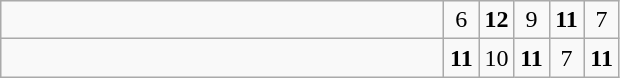<table class="wikitable">
<tr>
<td style="width:18em"></td>
<td align=center style="width:1em">6</td>
<td align=center style="width:1em"><strong>12</strong></td>
<td align=center style="width:1em">9</td>
<td align=center style="width:1em"><strong>11</strong></td>
<td align=center style="width:1em">7</td>
</tr>
<tr>
<td style="width:18em"><strong></strong></td>
<td align=center style="width:1em"><strong>11</strong></td>
<td align=center style="width:1em">10</td>
<td align=center style="width:1em"><strong>11</strong></td>
<td align=center style="width:1em">7</td>
<td align=center style="width:1em"><strong>11</strong></td>
</tr>
</table>
